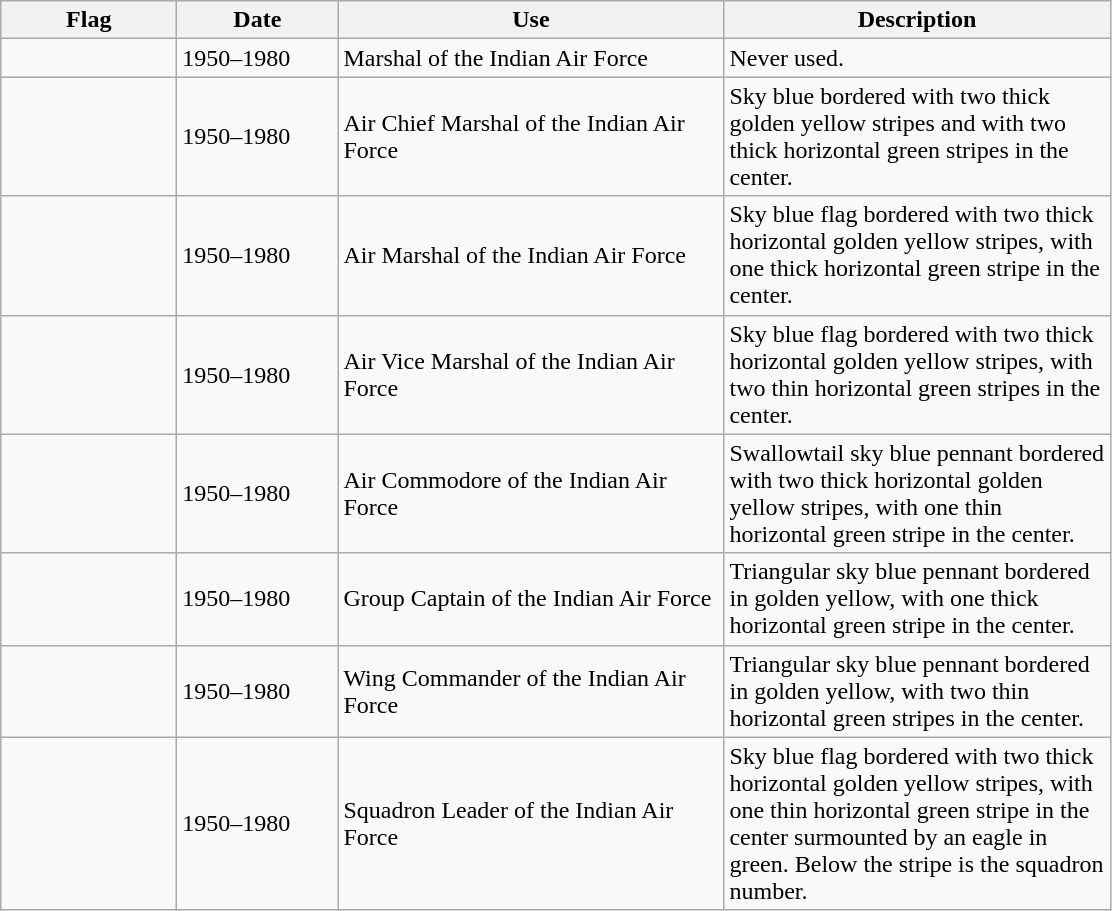<table class="wikitable">
<tr>
<th style="width:110px;">Flag</th>
<th style="width:100px;">Date</th>
<th style="width:250px;">Use</th>
<th style="width:250px;">Description</th>
</tr>
<tr>
<td></td>
<td>1950–1980</td>
<td>Marshal of the Indian Air Force</td>
<td>Never used.</td>
</tr>
<tr>
<td></td>
<td>1950–1980</td>
<td>Air Chief Marshal of the Indian Air Force</td>
<td>Sky blue bordered with two thick golden yellow stripes and with two thick horizontal green stripes in the center.</td>
</tr>
<tr>
<td></td>
<td>1950–1980</td>
<td>Air Marshal of the Indian Air Force</td>
<td>Sky blue flag bordered with two thick horizontal golden yellow stripes, with one thick horizontal green stripe in the center.</td>
</tr>
<tr>
<td></td>
<td>1950–1980</td>
<td>Air Vice Marshal of the Indian Air Force</td>
<td>Sky blue flag bordered with two thick horizontal golden yellow stripes, with two thin horizontal green stripes in the center.</td>
</tr>
<tr>
<td></td>
<td>1950–1980</td>
<td>Air Commodore of the Indian Air Force</td>
<td>Swallowtail sky blue pennant bordered with two thick horizontal golden yellow stripes, with one thin horizontal green stripe in the center.</td>
</tr>
<tr>
<td></td>
<td>1950–1980</td>
<td>Group Captain of the Indian Air Force</td>
<td>Triangular sky blue pennant bordered in golden yellow, with one thick horizontal green stripe in the center.</td>
</tr>
<tr>
<td></td>
<td>1950–1980</td>
<td>Wing Commander of the Indian Air Force</td>
<td>Triangular sky blue pennant bordered in golden yellow, with two thin horizontal green stripes in the center.</td>
</tr>
<tr>
<td></td>
<td>1950–1980</td>
<td>Squadron Leader of the Indian Air Force</td>
<td>Sky blue flag bordered with two thick horizontal golden yellow stripes, with one thin horizontal green stripe in the center surmounted by an eagle in green. Below the stripe is the squadron number.</td>
</tr>
</table>
